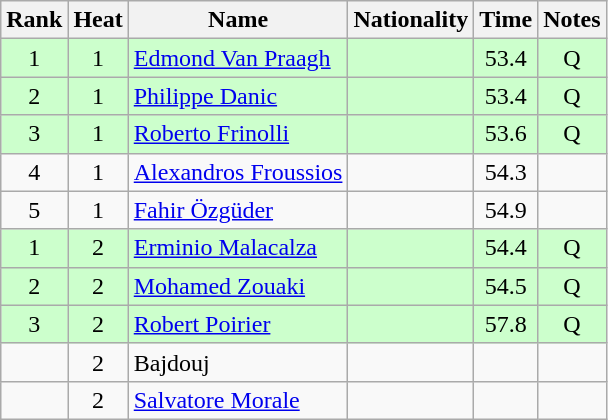<table class="wikitable sortable" style="text-align:center">
<tr>
<th>Rank</th>
<th>Heat</th>
<th>Name</th>
<th>Nationality</th>
<th>Time</th>
<th>Notes</th>
</tr>
<tr bgcolor=ccffcc>
<td>1</td>
<td>1</td>
<td align=left><a href='#'>Edmond Van Praagh</a></td>
<td align=left></td>
<td>53.4</td>
<td>Q</td>
</tr>
<tr bgcolor=ccffcc>
<td>2</td>
<td>1</td>
<td align=left><a href='#'>Philippe Danic</a></td>
<td align=left></td>
<td>53.4</td>
<td>Q</td>
</tr>
<tr bgcolor=ccffcc>
<td>3</td>
<td>1</td>
<td align=left><a href='#'>Roberto Frinolli</a></td>
<td align=left></td>
<td>53.6</td>
<td>Q</td>
</tr>
<tr>
<td>4</td>
<td>1</td>
<td align=left><a href='#'>Alexandros Froussios</a></td>
<td align=left></td>
<td>54.3</td>
<td></td>
</tr>
<tr>
<td>5</td>
<td>1</td>
<td align=left><a href='#'>Fahir Özgüder</a></td>
<td align=left></td>
<td>54.9</td>
<td></td>
</tr>
<tr bgcolor=ccffcc>
<td>1</td>
<td>2</td>
<td align=left><a href='#'>Erminio Malacalza</a></td>
<td align=left></td>
<td>54.4</td>
<td>Q</td>
</tr>
<tr bgcolor=ccffcc>
<td>2</td>
<td>2</td>
<td align=left><a href='#'>Mohamed Zouaki</a></td>
<td align=left></td>
<td>54.5</td>
<td>Q</td>
</tr>
<tr bgcolor=ccffcc>
<td>3</td>
<td>2</td>
<td align=left><a href='#'>Robert Poirier</a></td>
<td align=left></td>
<td>57.8</td>
<td>Q</td>
</tr>
<tr>
<td></td>
<td>2</td>
<td align=left>Bajdouj</td>
<td align=left></td>
<td></td>
<td></td>
</tr>
<tr>
<td></td>
<td>2</td>
<td align=left><a href='#'>Salvatore Morale</a></td>
<td align=left></td>
<td></td>
<td></td>
</tr>
</table>
